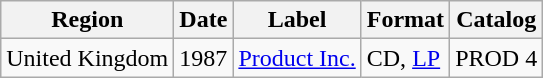<table class="wikitable">
<tr>
<th>Region</th>
<th>Date</th>
<th>Label</th>
<th>Format</th>
<th>Catalog</th>
</tr>
<tr>
<td>United Kingdom</td>
<td>1987</td>
<td><a href='#'>Product Inc.</a></td>
<td>CD, <a href='#'>LP</a></td>
<td>PROD 4</td>
</tr>
</table>
